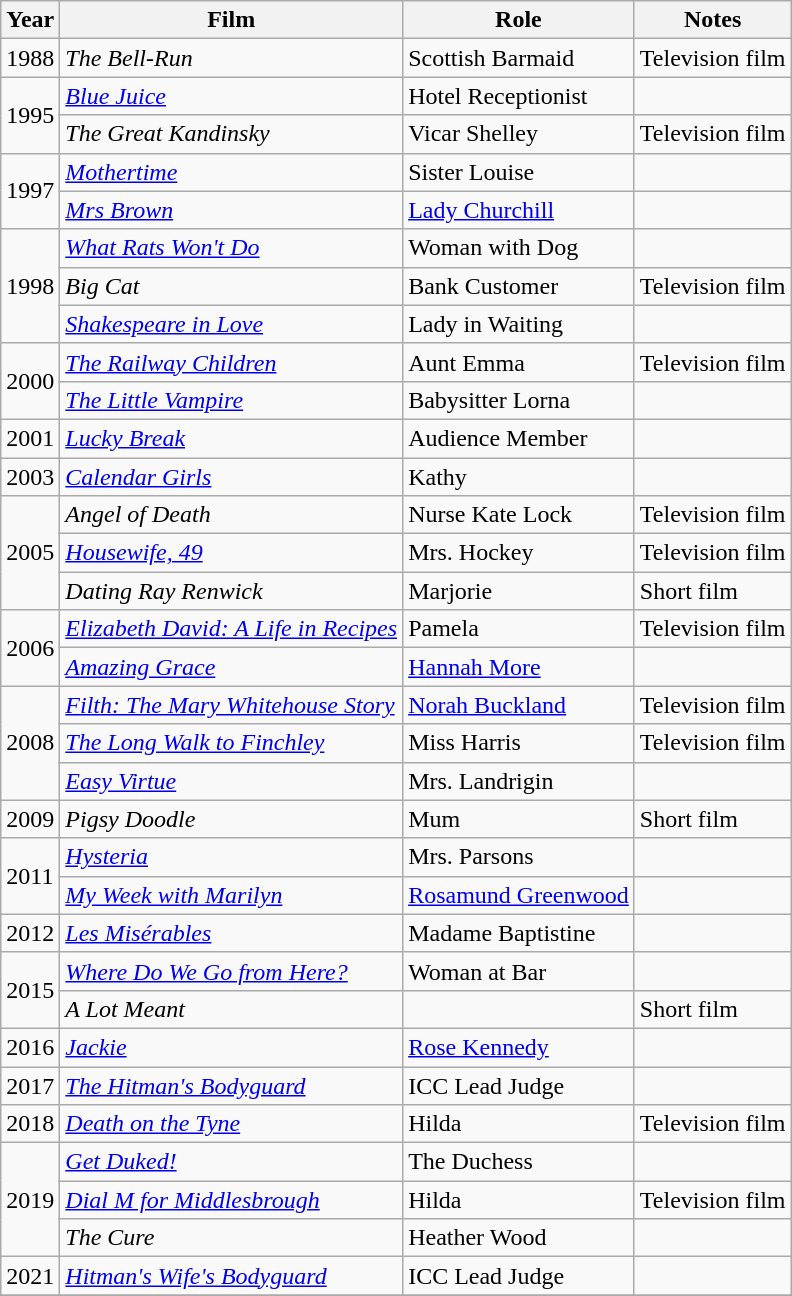<table class="wikitable">
<tr>
<th>Year</th>
<th>Film</th>
<th>Role</th>
<th>Notes</th>
</tr>
<tr>
<td>1988</td>
<td><em>The Bell-Run</em></td>
<td>Scottish Barmaid</td>
<td>Television film</td>
</tr>
<tr>
<td rowspan="2">1995</td>
<td><em><a href='#'>Blue Juice</a></em></td>
<td>Hotel Receptionist</td>
<td></td>
</tr>
<tr>
<td><em>The Great Kandinsky</em></td>
<td>Vicar Shelley</td>
<td>Television film</td>
</tr>
<tr>
<td rowspan="2">1997</td>
<td><em><a href='#'>Mothertime</a></em></td>
<td>Sister Louise</td>
<td></td>
</tr>
<tr>
<td><em><a href='#'>Mrs Brown</a></em></td>
<td><a href='#'>Lady Churchill</a></td>
<td></td>
</tr>
<tr>
<td rowspan="3">1998</td>
<td><em><a href='#'>What Rats Won't Do</a></em></td>
<td>Woman with Dog</td>
<td></td>
</tr>
<tr>
<td><em>Big Cat</em></td>
<td>Bank Customer</td>
<td>Television film</td>
</tr>
<tr>
<td><em><a href='#'>Shakespeare in Love</a></em></td>
<td>Lady in Waiting</td>
<td></td>
</tr>
<tr>
<td rowspan="2">2000</td>
<td><em><a href='#'>The Railway Children</a></em></td>
<td>Aunt Emma</td>
<td>Television film</td>
</tr>
<tr>
<td><em><a href='#'>The Little Vampire</a></em></td>
<td>Babysitter Lorna</td>
<td></td>
</tr>
<tr>
<td>2001</td>
<td><em><a href='#'>Lucky Break</a></em></td>
<td>Audience Member</td>
<td></td>
</tr>
<tr>
<td>2003</td>
<td><em><a href='#'>Calendar Girls</a></em></td>
<td>Kathy</td>
<td></td>
</tr>
<tr>
<td rowspan="3">2005</td>
<td><em>Angel of Death</em></td>
<td>Nurse Kate Lock</td>
<td>Television film</td>
</tr>
<tr>
<td><em><a href='#'>Housewife, 49</a></em></td>
<td>Mrs. Hockey</td>
<td>Television film</td>
</tr>
<tr>
<td><em>Dating Ray Renwick</em></td>
<td>Marjorie</td>
<td>Short film</td>
</tr>
<tr>
<td rowspan="2">2006</td>
<td><em><a href='#'>Elizabeth David: A Life in Recipes</a></em></td>
<td>Pamela</td>
<td>Television film</td>
</tr>
<tr>
<td><em><a href='#'>Amazing Grace</a></em></td>
<td><a href='#'>Hannah More</a></td>
<td></td>
</tr>
<tr>
<td rowspan="3">2008</td>
<td><em><a href='#'>Filth: The Mary Whitehouse Story</a></em></td>
<td><a href='#'>Norah Buckland</a></td>
<td>Television film</td>
</tr>
<tr>
<td><em><a href='#'>The Long Walk to Finchley</a></em></td>
<td>Miss Harris</td>
<td>Television film</td>
</tr>
<tr>
<td><em><a href='#'>Easy Virtue</a></em></td>
<td>Mrs. Landrigin</td>
<td></td>
</tr>
<tr>
<td>2009</td>
<td><em>Pigsy Doodle</em></td>
<td>Mum</td>
<td>Short film</td>
</tr>
<tr>
<td rowspan="2">2011</td>
<td><em><a href='#'>Hysteria</a></em></td>
<td>Mrs. Parsons</td>
<td></td>
</tr>
<tr>
<td><em><a href='#'>My Week with Marilyn</a></em></td>
<td><a href='#'>Rosamund Greenwood</a></td>
<td></td>
</tr>
<tr>
<td>2012</td>
<td><em><a href='#'>Les Misérables</a></em></td>
<td>Madame Baptistine</td>
<td></td>
</tr>
<tr>
<td rowspan="2">2015</td>
<td><em><a href='#'>Where Do We Go from Here?</a></em></td>
<td>Woman at Bar</td>
<td></td>
</tr>
<tr>
<td><em>A Lot Meant</em></td>
<td></td>
<td>Short film</td>
</tr>
<tr>
<td>2016</td>
<td><em><a href='#'>Jackie</a></em></td>
<td><a href='#'>Rose Kennedy</a></td>
<td></td>
</tr>
<tr>
<td>2017</td>
<td><em><a href='#'>The Hitman's Bodyguard</a></em></td>
<td>ICC Lead Judge</td>
<td></td>
</tr>
<tr>
<td>2018</td>
<td><em><a href='#'>Death on the Tyne</a></em></td>
<td>Hilda</td>
<td>Television film</td>
</tr>
<tr>
<td rowspan="3">2019</td>
<td><em><a href='#'>Get Duked!</a></em></td>
<td>The Duchess</td>
<td></td>
</tr>
<tr>
<td><em><a href='#'>Dial M for Middlesbrough</a></em></td>
<td>Hilda</td>
<td>Television film</td>
</tr>
<tr>
<td><em>The Cure</em></td>
<td>Heather Wood</td>
<td></td>
</tr>
<tr>
<td>2021</td>
<td><em><a href='#'>Hitman's Wife's Bodyguard</a></em></td>
<td>ICC Lead Judge</td>
<td></td>
</tr>
<tr>
</tr>
</table>
